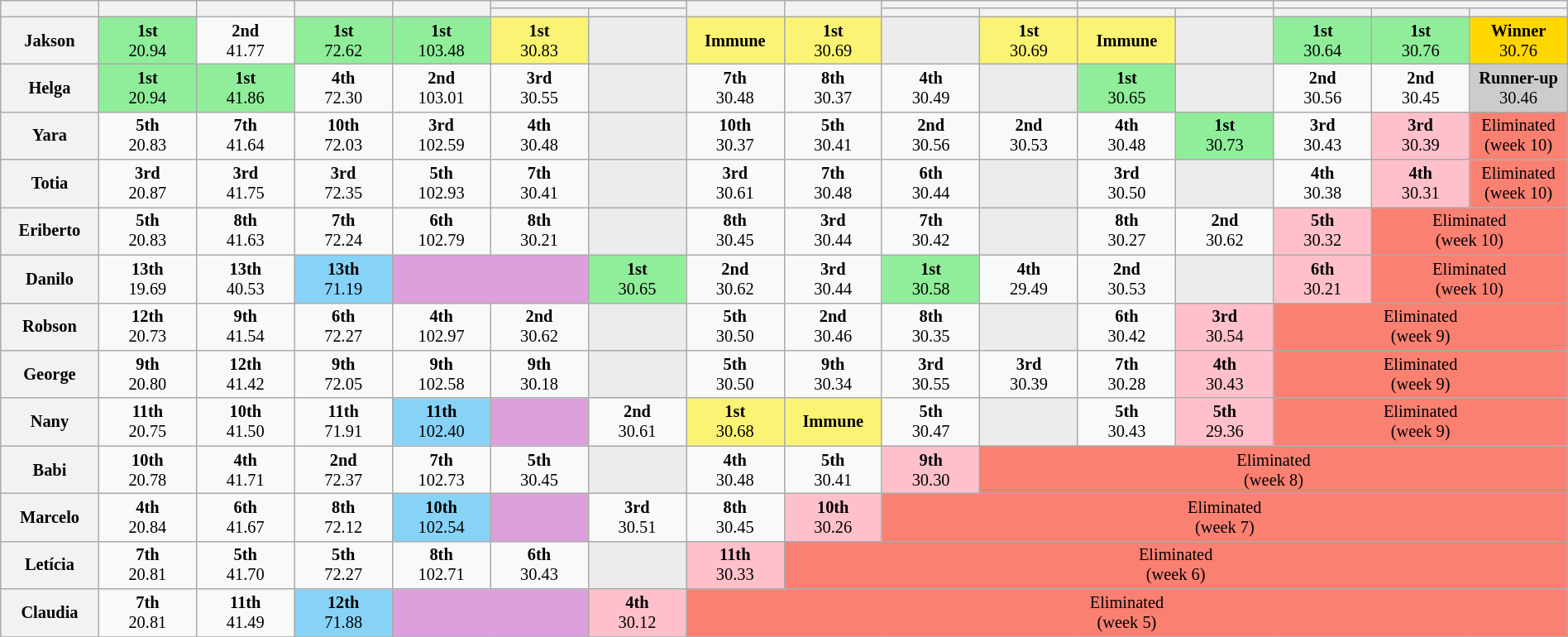<table class="wikitable" style="text-align:center; font-size:85%; width:100%">
<tr>
<th scope="col" rowspan=2 width="06.25%"></th>
<th scope="col" rowspan=2 width="06.25%"></th>
<th scope="col" rowspan=2 width="06.25%"></th>
<th scope="col" rowspan=2 width="06.25%"></th>
<th scope="col" rowspan=2 width="06.25%"></th>
<th scope="col" colspan=2 width="12.50%"></th>
<th scope="col" rowspan=2 width="06.25%"></th>
<th scope="col" rowspan=2 width="06.25%"></th>
<th scope="col" colspan=2 width="12.50%"></th>
<th scope="col" colspan=2 width="12.50%"></th>
<th scope="col" colspan=3 width="18.75%"></th>
</tr>
<tr>
<th scope="col" width="06.25%"></th>
<th scope="col" width="06.25%"></th>
<th scope="col" width="06.25%"></th>
<th scope="col" width="06.25%"></th>
<th scope="col" width="06.25%"></th>
<th scope="col" width="06.25%"></th>
<th scope="col" width="06.25%"></th>
<th scope="col" width="06.25%"></th>
<th scope="col" width="06.25%"></th>
</tr>
<tr>
<th scope="row">Jakson</th>
<td bgcolor=90EE9B><strong>1st</strong><br>20.94</td>
<td><strong>2nd</strong><br>41.77</td>
<td bgcolor=90EE9B><strong>1st</strong><br>72.62</td>
<td bgcolor=90EE9B><strong>1st</strong><br>103.48</td>
<td bgcolor=FBF373><strong>1st</strong><br>30.83</td>
<td bgcolor=ECECEC></td>
<td bgcolor=FBF373><strong>Immune</strong></td>
<td bgcolor=FBF373><strong>1st</strong><br>30.69</td>
<td bgcolor=ECECEC></td>
<td bgcolor=FBF373><strong>1st</strong><br>30.69</td>
<td bgcolor=FBF373><strong>Immune</strong></td>
<td bgcolor=ECECEC></td>
<td bgcolor=90EE9B><strong>1st</strong><br>30.64</td>
<td bgcolor=90EE9B><strong>1st</strong><br>30.76</td>
<td bgcolor=FFD700><strong>Winner</strong><br>30.76</td>
</tr>
<tr>
<th scope="row">Helga</th>
<td bgcolor=90EE9B><strong>1st</strong><br>20.94</td>
<td bgcolor=90EE9B><strong>1st</strong><br>41.86</td>
<td><strong>4th</strong><br>72.30</td>
<td><strong>2nd</strong><br>103.01</td>
<td><strong>3rd</strong><br>30.55</td>
<td bgcolor=ECECEC></td>
<td><strong>7th</strong><br>30.48</td>
<td><strong>8th</strong><br>30.37</td>
<td><strong>4th</strong><br>30.49</td>
<td bgcolor=ECECEC></td>
<td bgcolor=90EE9B><strong>1st</strong><br>30.65</td>
<td bgcolor=ECECEC></td>
<td><strong>2nd</strong><br>30.56</td>
<td><strong>2nd</strong><br>30.45</td>
<td bgcolor=CCCCCC><strong>Runner-up</strong><br>30.46</td>
</tr>
<tr>
<th scope="row">Yara</th>
<td><strong>5th</strong><br>20.83</td>
<td><strong>7th</strong><br>41.64</td>
<td><strong>10th</strong><br>72.03</td>
<td><strong>3rd</strong><br>102.59</td>
<td><strong>4th</strong><br>30.48</td>
<td bgcolor=ECECEC></td>
<td><strong>10th</strong><br>30.37</td>
<td><strong>5th</strong><br>30.41</td>
<td><strong>2nd</strong><br>30.56</td>
<td><strong>2nd</strong><br>30.53</td>
<td><strong>4th</strong><br>30.48</td>
<td bgcolor=90EE9B><strong>1st</strong><br>30.73</td>
<td><strong>3rd</strong><br>30.43</td>
<td bgcolor=FFC0CB><strong>3rd</strong><br>30.39</td>
<td bgcolor=FA8072>Eliminated<br>(week 10)</td>
</tr>
<tr>
<th scope="row">Totia</th>
<td><strong>3rd</strong><br>20.87</td>
<td><strong>3rd</strong><br>41.75</td>
<td><strong>3rd</strong><br>72.35</td>
<td><strong>5th</strong><br>102.93</td>
<td><strong>7th</strong><br>30.41</td>
<td bgcolor=ECECEC></td>
<td><strong>3rd</strong><br>30.61</td>
<td><strong>7th</strong><br>30.48</td>
<td><strong>6th</strong><br>30.44</td>
<td bgcolor=ECECEC></td>
<td><strong>3rd</strong><br>30.50</td>
<td bgcolor=ECECEC></td>
<td><strong>4th</strong><br>30.38</td>
<td bgcolor=FFC0CB><strong>4th</strong><br>30.31</td>
<td bgcolor=FA8072>Eliminated<br>(week 10)</td>
</tr>
<tr>
<th scope="row">Eriberto</th>
<td><strong>5th</strong><br>20.83</td>
<td><strong>8th</strong><br>41.63</td>
<td><strong>7th</strong><br>72.24</td>
<td><strong>6th</strong><br>102.79</td>
<td><strong>8th</strong><br>30.21</td>
<td bgcolor=ECECEC></td>
<td><strong>8th</strong><br>30.45</td>
<td><strong>3rd</strong><br>30.44</td>
<td><strong>7th</strong><br>30.42</td>
<td bgcolor=ECECEC></td>
<td><strong>8th</strong><br>30.27</td>
<td><strong>2nd</strong><br>30.62</td>
<td bgcolor=FFC0CB><strong>5th</strong><br>30.32</td>
<td bgcolor=FA8072 colspan=2>Eliminated<br>(week 10)</td>
</tr>
<tr>
<th scope="row">Danilo</th>
<td><strong>13th</strong><br>19.69</td>
<td><strong>13th</strong><br>40.53</td>
<td bgcolor=87D3F8><strong>13th</strong><br>71.19</td>
<td bgcolor=DDA0DD colspan=2></td>
<td bgcolor=90EE9B><strong>1st</strong><br>30.65</td>
<td><strong>2nd</strong><br>30.62</td>
<td><strong>3rd</strong><br>30.44</td>
<td bgcolor=90EE9B><strong>1st</strong><br>30.58</td>
<td><strong>4th</strong><br>29.49</td>
<td><strong>2nd</strong><br>30.53</td>
<td bgcolor=ECECEC></td>
<td bgcolor=FFC0CB><strong>6th</strong><br>30.21</td>
<td bgcolor=FA8072 colspan=2>Eliminated<br>(week 10)</td>
</tr>
<tr>
<th scope="row">Robson</th>
<td><strong>12th</strong><br>20.73</td>
<td><strong>9th</strong><br>41.54</td>
<td><strong>6th</strong><br>72.27</td>
<td><strong>4th</strong><br>102.97</td>
<td><strong>2nd</strong><br>30.62</td>
<td bgcolor=ECECEC></td>
<td><strong>5th</strong><br>30.50</td>
<td><strong>2nd</strong><br>30.46</td>
<td><strong>8th</strong><br>30.35</td>
<td bgcolor=ECECEC></td>
<td><strong>6th</strong><br>30.42</td>
<td bgcolor=FFC0CB><strong>3rd</strong><br>30.54</td>
<td bgcolor=FA8072 colspan=3>Eliminated<br>(week 9)</td>
</tr>
<tr>
<th scope="row">George</th>
<td><strong>9th</strong><br>20.80</td>
<td><strong>12th</strong><br>41.42</td>
<td><strong>9th</strong><br>72.05</td>
<td><strong>9th</strong><br>102.58</td>
<td><strong>9th</strong><br>30.18</td>
<td bgcolor=ECECEC></td>
<td><strong>5th</strong><br>30.50</td>
<td><strong>9th</strong><br>30.34</td>
<td><strong>3rd</strong><br>30.55</td>
<td><strong>3rd</strong><br>30.39</td>
<td><strong>7th</strong><br>30.28</td>
<td bgcolor=FFC0CB><strong>4th</strong><br>30.43</td>
<td bgcolor=FA8072 colspan=3>Eliminated<br>(week 9)</td>
</tr>
<tr>
<th scope="row">Nany</th>
<td><strong>11th</strong><br>20.75</td>
<td><strong>10th</strong><br>41.50</td>
<td><strong>11th</strong><br>71.91</td>
<td bgcolor=87D3F8><strong>11th</strong><br>102.40</td>
<td bgcolor=DDA0DD></td>
<td><strong>2nd</strong><br>30.61</td>
<td bgcolor=FBF373><strong>1st</strong><br>30.68</td>
<td bgcolor=FBF373><strong>Immune</strong></td>
<td><strong>5th</strong><br>30.47</td>
<td bgcolor=ECECEC></td>
<td><strong>5th</strong><br>30.43</td>
<td bgcolor=FFC0CB><strong>5th</strong><br>29.36</td>
<td bgcolor=FA8072 colspan=3>Eliminated<br>(week 9)</td>
</tr>
<tr>
<th scope="row">Babi</th>
<td><strong>10th</strong><br>20.78</td>
<td><strong>4th</strong><br>41.71</td>
<td><strong>2nd</strong><br>72.37</td>
<td><strong>7th</strong><br>102.73</td>
<td><strong>5th</strong><br>30.45</td>
<td bgcolor=ECECEC></td>
<td><strong>4th</strong><br>30.48</td>
<td><strong>5th</strong><br>30.41</td>
<td bgcolor=FFC0CB><strong>9th</strong><br>30.30</td>
<td bgcolor=FA8072 colspan=6>Eliminated<br>(week 8)</td>
</tr>
<tr>
<th scope="row">Marcelo</th>
<td><strong>4th</strong><br>20.84</td>
<td><strong>6th</strong><br>41.67</td>
<td><strong>8th</strong><br>72.12</td>
<td bgcolor=87D3F8><strong>10th</strong><br>102.54</td>
<td bgcolor=DDA0DD></td>
<td><strong>3rd</strong><br>30.51</td>
<td><strong>8th</strong><br>30.45</td>
<td bgcolor=FFC0CB><strong>10th</strong><br>30.26</td>
<td bgcolor=FA8072 colspan=7>Eliminated<br>(week 7)</td>
</tr>
<tr>
<th scope="row">Letícia</th>
<td><strong>7th</strong><br>20.81</td>
<td><strong>5th</strong><br>41.70</td>
<td><strong>5th</strong><br>72.27</td>
<td><strong>8th</strong><br>102.71</td>
<td><strong>6th</strong><br>30.43</td>
<td bgcolor=ECECEC></td>
<td bgcolor=FFC0CB><strong>11th</strong><br>30.33</td>
<td bgcolor=FA8072 colspan=8>Eliminated<br>(week 6)</td>
</tr>
<tr>
<th scope="row">Claudia</th>
<td><strong>7th</strong><br>20.81</td>
<td><strong>11th</strong><br>41.49</td>
<td bgcolor=87D3F8><strong>12th</strong><br>71.88</td>
<td bgcolor=DDA0DD colspan=2></td>
<td bgcolor=FFC0CB><strong>4th</strong><br>30.12</td>
<td bgcolor=FA8072 colspan=9>Eliminated<br>(week 5)</td>
</tr>
<tr>
</tr>
</table>
